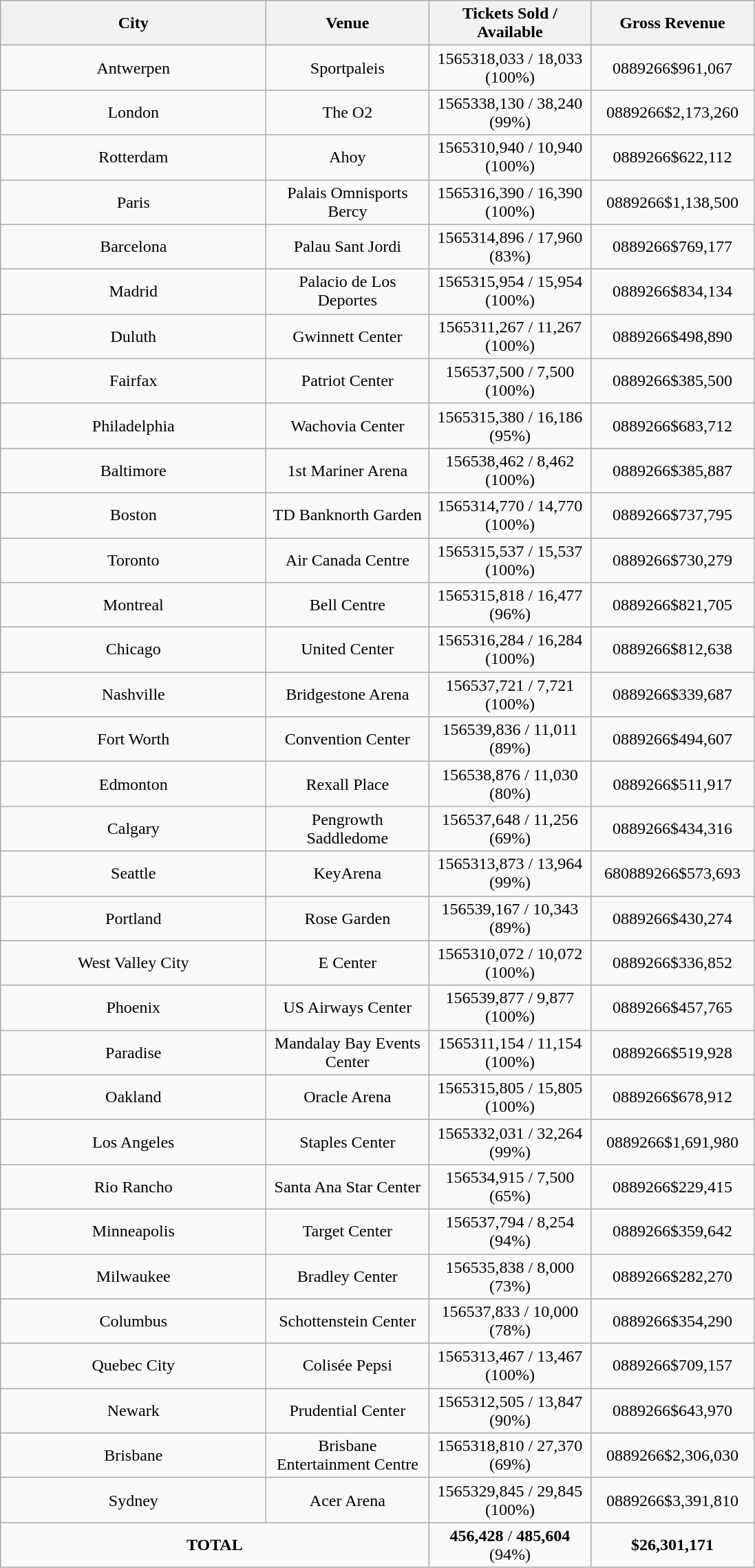<table class="wikitable" style="text-align:center">
<tr>
<th style="width:250px;">City</th>
<th style="width:150px;">Venue</th>
<th style="width:150px;">Tickets Sold / Available</th>
<th style="width:150px;">Gross Revenue</th>
</tr>
<tr>
<td>Antwerpen</td>
<td>Sportpaleis</td>
<td><span>15653</span>18,033 / 18,033 (100%)</td>
<td><span>0889266</span>$961,067</td>
</tr>
<tr>
<td>London</td>
<td>The O2</td>
<td><span>15653</span>38,130 / 38,240 (99%)</td>
<td><span>0889266</span>$2,173,260</td>
</tr>
<tr>
<td>Rotterdam</td>
<td>Ahoy</td>
<td><span>15653</span>10,940 / 10,940 (100%)</td>
<td><span>0889266</span>$622,112</td>
</tr>
<tr>
<td>Paris</td>
<td>Palais Omnisports Bercy</td>
<td><span>15653</span>16,390 / 16,390 (100%)</td>
<td><span>0889266</span>$1,138,500</td>
</tr>
<tr>
<td>Barcelona</td>
<td>Palau Sant Jordi</td>
<td><span>15653</span>14,896 / 17,960 (83%)</td>
<td><span>0889266</span>$769,177</td>
</tr>
<tr>
<td>Madrid</td>
<td>Palacio de Los Deportes</td>
<td><span>15653</span>15,954 / 15,954 (100%)</td>
<td><span>0889266</span>$834,134</td>
</tr>
<tr>
<td>Duluth</td>
<td>Gwinnett Center</td>
<td><span>15653</span>11,267 / 11,267 (100%)</td>
<td><span>0889266</span>$498,890</td>
</tr>
<tr>
<td>Fairfax</td>
<td>Patriot Center</td>
<td><span>15653</span>7,500 / 7,500 (100%)</td>
<td><span>0889266</span>$385,500</td>
</tr>
<tr>
<td>Philadelphia</td>
<td>Wachovia Center</td>
<td><span>15653</span>15,380 / 16,186 (95%)</td>
<td><span>0889266</span>$683,712</td>
</tr>
<tr>
<td>Baltimore</td>
<td>1st Mariner Arena</td>
<td><span>15653</span>8,462 / 8,462 (100%)</td>
<td><span>0889266</span>$385,887</td>
</tr>
<tr>
<td>Boston</td>
<td>TD Banknorth Garden</td>
<td><span>15653</span>14,770 / 14,770 (100%)</td>
<td><span>0889266</span>$737,795</td>
</tr>
<tr>
<td>Toronto</td>
<td>Air Canada Centre</td>
<td><span>15653</span>15,537 / 15,537 (100%)</td>
<td><span>0889266</span>$730,279</td>
</tr>
<tr>
<td>Montreal</td>
<td>Bell Centre</td>
<td><span>15653</span>15,818 / 16,477 (96%)</td>
<td><span>0889266</span>$821,705</td>
</tr>
<tr>
<td>Chicago</td>
<td>United Center</td>
<td><span>15653</span>16,284 / 16,284 (100%)</td>
<td><span>0889266</span>$812,638</td>
</tr>
<tr>
<td>Nashville</td>
<td>Bridgestone Arena</td>
<td><span>15653</span>7,721 / 7,721 (100%)</td>
<td><span>0889266</span>$339,687</td>
</tr>
<tr>
<td>Fort Worth</td>
<td>Convention Center</td>
<td><span>15653</span>9,836 / 11,011 (89%)</td>
<td><span>0889266</span>$494,607</td>
</tr>
<tr>
<td>Edmonton</td>
<td>Rexall Place</td>
<td><span>15653</span>8,876 / 11,030 (80%)</td>
<td><span>0889266</span>$511,917</td>
</tr>
<tr>
<td>Calgary</td>
<td>Pengrowth Saddledome</td>
<td><span>15653</span>7,648 / 11,256 (69%)</td>
<td><span>0889266</span>$434,316</td>
</tr>
<tr>
<td>Seattle</td>
<td>KeyArena</td>
<td><span>15653</span>13,873 / 13,964 (99%)</td>
<td><span>680889266</span>$573,693</td>
</tr>
<tr>
<td>Portland</td>
<td>Rose Garden</td>
<td><span>15653</span>9,167 / 10,343 (89%)</td>
<td><span>0889266</span>$430,274</td>
</tr>
<tr>
<td>West Valley City</td>
<td>E Center</td>
<td><span>15653</span>10,072 / 10,072 (100%)</td>
<td><span>0889266</span>$336,852</td>
</tr>
<tr>
<td>Phoenix</td>
<td>US Airways Center</td>
<td><span>15653</span>9,877 / 9,877 (100%)</td>
<td><span>0889266</span>$457,765</td>
</tr>
<tr>
<td>Paradise</td>
<td>Mandalay Bay Events Center</td>
<td><span>15653</span>11,154 / 11,154 (100%)</td>
<td><span>0889266</span>$519,928</td>
</tr>
<tr>
<td>Oakland</td>
<td>Oracle Arena</td>
<td><span>15653</span>15,805 / 15,805 (100%)</td>
<td><span>0889266</span>$678,912</td>
</tr>
<tr>
<td>Los Angeles</td>
<td>Staples Center</td>
<td><span>15653</span>32,031 / 32,264 (99%)</td>
<td><span>0889266</span>$1,691,980</td>
</tr>
<tr>
<td>Rio Rancho</td>
<td>Santa Ana Star Center</td>
<td><span>15653</span>4,915 / 7,500 (65%)</td>
<td><span>0889266</span>$229,415</td>
</tr>
<tr>
<td>Minneapolis</td>
<td>Target Center</td>
<td><span>15653</span>7,794 / 8,254 (94%)</td>
<td><span>0889266</span>$359,642</td>
</tr>
<tr>
<td>Milwaukee</td>
<td>Bradley Center</td>
<td><span>15653</span>5,838 / 8,000 (73%)</td>
<td><span>0889266</span>$282,270</td>
</tr>
<tr>
<td>Columbus</td>
<td>Schottenstein Center</td>
<td><span>15653</span>7,833 / 10,000 (78%)</td>
<td><span>0889266</span>$354,290</td>
</tr>
<tr>
<td>Quebec City</td>
<td>Colisée Pepsi</td>
<td><span>15653</span>13,467 / 13,467 (100%)</td>
<td><span>0889266</span>$709,157</td>
</tr>
<tr>
<td>Newark</td>
<td>Prudential Center</td>
<td><span>15653</span>12,505 / 13,847 (90%)</td>
<td><span>0889266</span>$643,970</td>
</tr>
<tr>
<td>Brisbane</td>
<td>Brisbane Entertainment Centre</td>
<td><span>15653</span>18,810 / 27,370 (69%)</td>
<td><span>0889266</span>$2,306,030</td>
</tr>
<tr>
<td>Sydney</td>
<td>Acer Arena</td>
<td><span>15653</span>29,845 / 29,845 (100%)</td>
<td><span>0889266</span>$3,391,810</td>
</tr>
<tr>
<td colspan="2"><strong>TOTAL</strong></td>
<td><strong>456,428</strong> / <strong>485,604</strong> (94%)</td>
<td><strong>$26,301,171</strong></td>
</tr>
</table>
